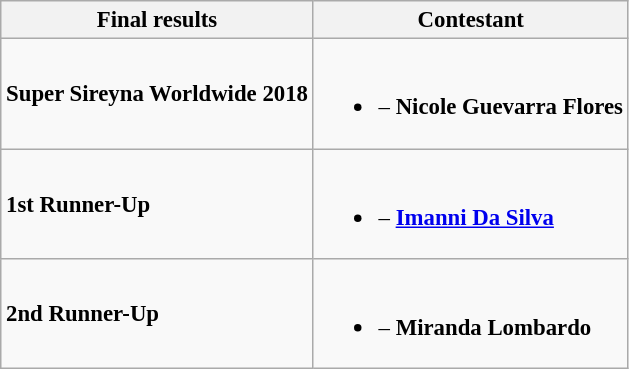<table class="wikitable sortable" style="font-size: 95%;">
<tr>
<th>Final results</th>
<th>Contestant</th>
</tr>
<tr>
<td><strong>Super Sireyna Worldwide 2018</strong></td>
<td><br><ul><li><strong></strong> – <strong>Nicole Guevarra Flores</strong></li></ul></td>
</tr>
<tr>
<td><strong>1st Runner-Up</strong></td>
<td><br><ul><li><strong></strong> – <strong><a href='#'>Imanni Da Silva</a></strong></li></ul></td>
</tr>
<tr>
<td><strong>2nd Runner-Up</strong></td>
<td><br><ul><li><strong></strong> – <strong>Miranda Lombardo</strong></li></ul></td>
</tr>
</table>
